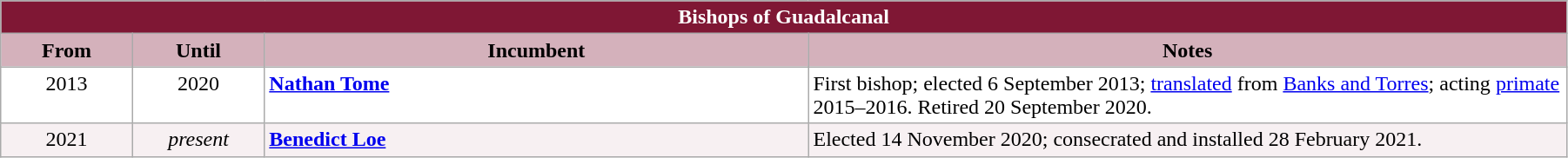<table class="wikitable" style="width: 95%;">
<tr>
<th colspan="4" style="background-color: #7F1734; color: white;">Bishops of Guadalcanal</th>
</tr>
<tr>
<th style="background-color: #D4B1BB; width: 8%;">From</th>
<th style="background-color: #D4B1BB; width: 8%;">Until</th>
<th style="background-color: #D4B1BB; width: 33%;">Incumbent</th>
<th style="background-color: #D4B1BB; width: 46%;">Notes</th>
</tr>
<tr valign="top" style="background-color: white;">
<td style="text-align: center;">2013</td>
<td style="text-align: center;">2020</td>
<td><strong><a href='#'>Nathan Tome</a></strong></td>
<td>First bishop; elected 6 September 2013; <a href='#'>translated</a> from <a href='#'>Banks and Torres</a>; acting <a href='#'>primate</a> 2015–2016. Retired 20 September 2020.</td>
</tr>
<tr valign="top" style="background-color: #F7F0F2;">
<td style="text-align: center;">2021</td>
<td style="text-align: center;"><em>present</em></td>
<td><strong><a href='#'>Benedict Loe</a></strong></td>
<td>Elected 14 November 2020; consecrated and installed 28 February 2021.</td>
</tr>
</table>
